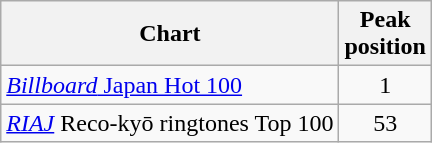<table class="wikitable">
<tr>
<th>Chart</th>
<th>Peak<br> position</th>
</tr>
<tr>
<td><a href='#'><em>Billboard</em> Japan Hot 100</a></td>
<td align="center">1</td>
</tr>
<tr>
<td><em><a href='#'>RIAJ</a></em> Reco-kyō ringtones Top 100</td>
<td align="center">53</td>
</tr>
</table>
